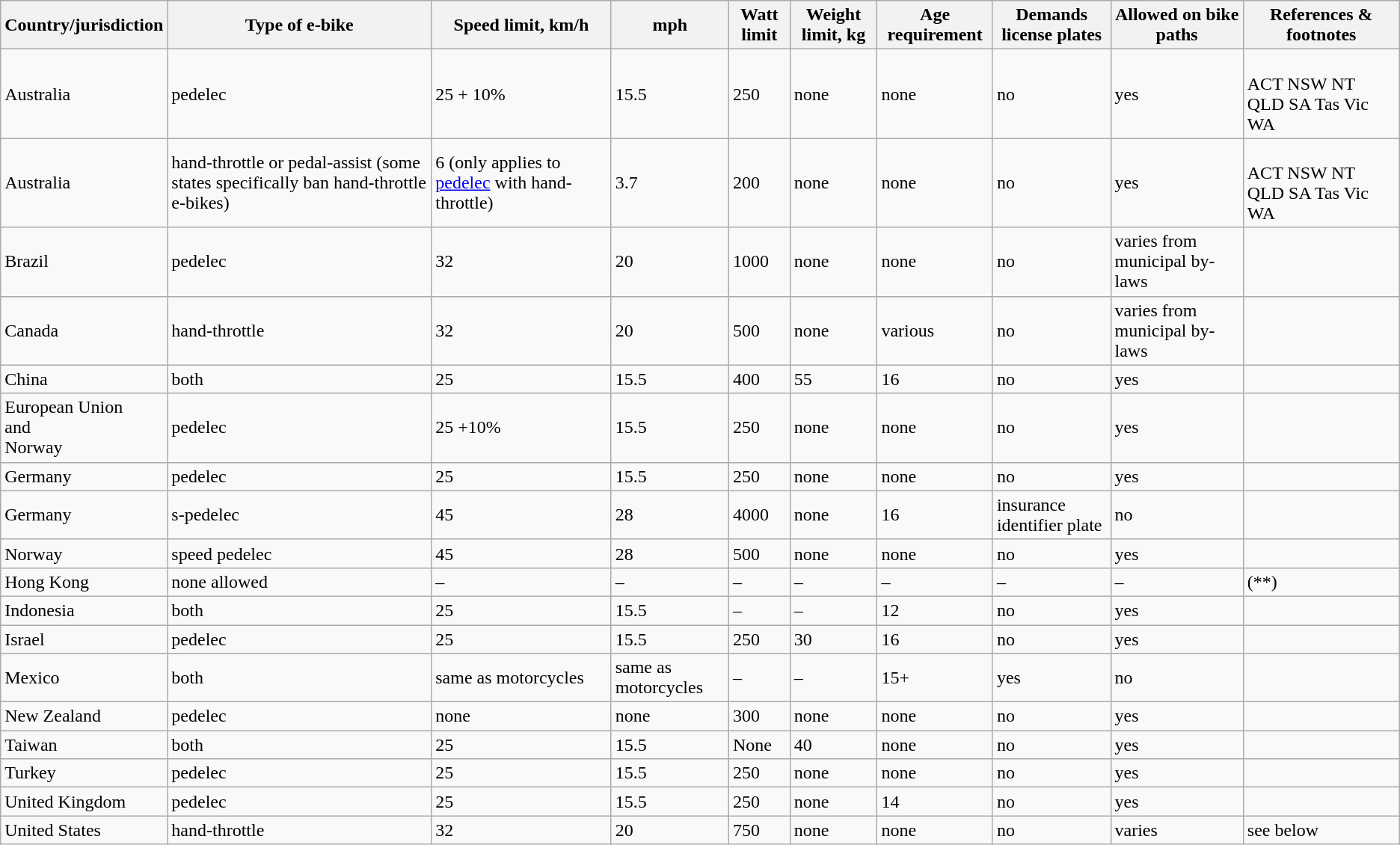<table class="wikitable sortable sticky-header">
<tr>
<th>Country/jurisdiction</th>
<th>Type of e-bike</th>
<th>Speed limit, km/h</th>
<th>mph</th>
<th>Watt limit</th>
<th>Weight limit, kg</th>
<th>Age requirement</th>
<th>Demands license plates</th>
<th>Allowed on bike paths</th>
<th>References & footnotes</th>
</tr>
<tr>
<td>Australia</td>
<td>pedelec</td>
<td>25 + 10%</td>
<td>15.5</td>
<td>250</td>
<td>none</td>
<td>none</td>
<td>no</td>
<td>yes</td>
<td><br>ACT
NSW 
NT
QLD 
SA 
Tas 
Vic
WA</td>
</tr>
<tr>
<td>Australia</td>
<td>hand-throttle or pedal-assist (some states specifically ban hand-throttle e-bikes)</td>
<td>6 (only applies to <a href='#'>pedelec</a> with hand-throttle)</td>
<td>3.7</td>
<td>200</td>
<td>none</td>
<td>none</td>
<td>no</td>
<td>yes</td>
<td><br>ACT
NSW 
NT
QLD
SA 
Tas
Vic
WA</td>
</tr>
<tr>
<td>Brazil</td>
<td>pedelec</td>
<td>32</td>
<td>20</td>
<td>1000</td>
<td>none</td>
<td>none</td>
<td>no</td>
<td>varies from municipal by-laws</td>
<td></td>
</tr>
<tr>
<td>Canada</td>
<td>hand-throttle</td>
<td>32</td>
<td>20</td>
<td>500</td>
<td>none</td>
<td>various</td>
<td>no</td>
<td>varies from municipal by-laws</td>
<td></td>
</tr>
<tr>
<td>China</td>
<td>both</td>
<td>25</td>
<td>15.5</td>
<td>400</td>
<td>55</td>
<td>16</td>
<td>no</td>
<td>yes</td>
<td></td>
</tr>
<tr>
<td>European Union<br>and<br>Norway</td>
<td>pedelec</td>
<td>25 +10%</td>
<td>15.5</td>
<td>250</td>
<td>none</td>
<td>none</td>
<td>no</td>
<td>yes</td>
<td></td>
</tr>
<tr>
<td>Germany</td>
<td>pedelec</td>
<td>25</td>
<td>15.5</td>
<td>250</td>
<td>none</td>
<td>none</td>
<td>no</td>
<td>yes</td>
<td></td>
</tr>
<tr>
<td>Germany</td>
<td>s-pedelec</td>
<td>45</td>
<td>28</td>
<td>4000</td>
<td>none</td>
<td>16</td>
<td>insurance identifier plate</td>
<td>no</td>
<td></td>
</tr>
<tr>
<td>Norway</td>
<td>speed pedelec</td>
<td>45</td>
<td>28</td>
<td>500</td>
<td>none</td>
<td>none</td>
<td>no</td>
<td>yes </td>
<td></td>
</tr>
<tr>
<td>Hong Kong</td>
<td>none allowed</td>
<td>–</td>
<td>–</td>
<td>–</td>
<td>–</td>
<td>–</td>
<td>–</td>
<td>–</td>
<td> (**)</td>
</tr>
<tr>
<td>Indonesia</td>
<td>both</td>
<td>25</td>
<td>15.5</td>
<td>–</td>
<td>–</td>
<td>12</td>
<td>no</td>
<td>yes</td>
<td></td>
</tr>
<tr>
<td>Israel</td>
<td>pedelec</td>
<td>25</td>
<td>15.5</td>
<td>250</td>
<td>30</td>
<td>16</td>
<td>no</td>
<td>yes</td>
<td></td>
</tr>
<tr>
<td>Mexico</td>
<td>both</td>
<td>same as motorcycles</td>
<td>same as motorcycles</td>
<td>–</td>
<td>–</td>
<td>15+</td>
<td>yes</td>
<td>no</td>
<td></td>
</tr>
<tr>
<td>New Zealand</td>
<td>pedelec</td>
<td>none</td>
<td>none</td>
<td>300</td>
<td>none</td>
<td>none</td>
<td>no</td>
<td>yes</td>
<td></td>
</tr>
<tr>
<td>Taiwan</td>
<td>both</td>
<td>25</td>
<td>15.5</td>
<td>None</td>
<td>40</td>
<td>none</td>
<td>no</td>
<td>yes</td>
<td></td>
</tr>
<tr>
<td>Turkey</td>
<td>pedelec</td>
<td>25</td>
<td>15.5</td>
<td>250</td>
<td>none</td>
<td>none</td>
<td>no</td>
<td>yes</td>
<td></td>
</tr>
<tr>
<td>United Kingdom</td>
<td>pedelec</td>
<td>25</td>
<td>15.5</td>
<td>250</td>
<td>none</td>
<td>14</td>
<td>no</td>
<td>yes</td>
<td></td>
</tr>
<tr>
<td>United States</td>
<td>hand-throttle</td>
<td>32</td>
<td>20</td>
<td>750</td>
<td>none</td>
<td>none</td>
<td>no</td>
<td>varies</td>
<td>see below</td>
</tr>
</table>
